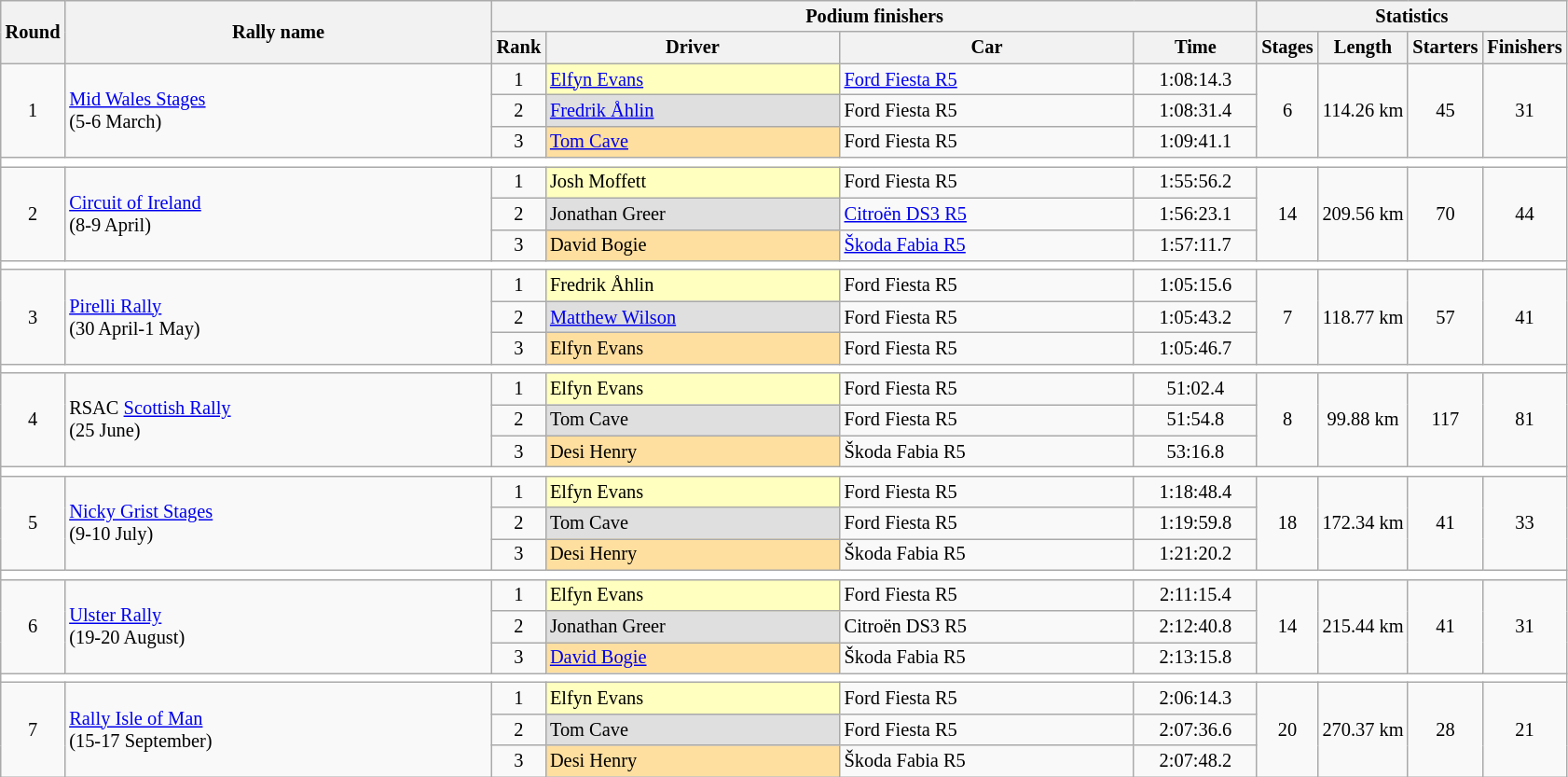<table class="wikitable" style="font-size:85%;">
<tr>
<th rowspan=2>Round</th>
<th style="width:22em" rowspan=2>Rally name</th>
<th colspan=4>Podium finishers</th>
<th colspan=4>Statistics</th>
</tr>
<tr>
<th>Rank</th>
<th style="width:15em">Driver</th>
<th style="width:15em">Car</th>
<th style="width:6em">Time</th>
<th>Stages</th>
<th>Length</th>
<th>Starters</th>
<th>Finishers</th>
</tr>
<tr>
<td rowspan="3" style="text-align:center;">1</td>
<td rowspan=3><a href='#'>Mid Wales Stages</a><br>(5-6 March)</td>
<td align=center>1</td>
<td style="background:#ffffbf;"> <a href='#'>Elfyn Evans</a></td>
<td><a href='#'>Ford Fiesta R5</a></td>
<td align=center>1:08:14.3</td>
<td rowspan="3" style="text-align:center;">6</td>
<td rowspan="3" style="text-align:center;">114.26 km</td>
<td rowspan="3" style="text-align:center;">45</td>
<td rowspan="3" style="text-align:center;">31</td>
</tr>
<tr>
<td align=center>2</td>
<td style="background:#dfdfdf;"> <a href='#'>Fredrik Åhlin</a></td>
<td>Ford Fiesta R5</td>
<td align=center>1:08:31.4</td>
</tr>
<tr>
<td align=center>3</td>
<td style="background:#ffdf9f;"> <a href='#'>Tom Cave</a></td>
<td>Ford Fiesta R5</td>
<td align=center>1:09:41.1</td>
</tr>
<tr style="background:white;">
<td colspan="10"></td>
</tr>
<tr>
<td rowspan="3" style="text-align:center;">2</td>
<td rowspan=3><a href='#'>Circuit of Ireland</a><br>(8-9 April)</td>
<td align=center>1</td>
<td style="background:#ffffbf;"> Josh Moffett</td>
<td>Ford Fiesta R5</td>
<td align=center>1:55:56.2</td>
<td rowspan="3" style="text-align:center;">14</td>
<td rowspan="3" style="text-align:center;">209.56 km</td>
<td rowspan="3" style="text-align:center;">70</td>
<td rowspan="3" style="text-align:center;">44</td>
</tr>
<tr>
<td align=center>2</td>
<td style="background:#dfdfdf;"> Jonathan Greer</td>
<td><a href='#'>Citroën DS3 R5</a></td>
<td align=center>1:56:23.1</td>
</tr>
<tr>
<td align=center>3</td>
<td style="background:#ffdf9f;"> David Bogie</td>
<td><a href='#'>Škoda Fabia R5</a></td>
<td align=center>1:57:11.7</td>
</tr>
<tr style="background:white;">
<td colspan="12"></td>
</tr>
<tr>
<td rowspan="3" style="text-align:center;">3</td>
<td rowspan=3><a href='#'>Pirelli Rally</a><br>(30 April-1 May)</td>
<td align=center>1</td>
<td style="background:#ffffbf;"> Fredrik Åhlin</td>
<td>Ford Fiesta R5</td>
<td align=center>1:05:15.6</td>
<td rowspan="3" style="text-align:center;">7</td>
<td rowspan="3" style="text-align:center;">118.77 km</td>
<td rowspan="3" style="text-align:center;">57</td>
<td rowspan="3" style="text-align:center;">41</td>
</tr>
<tr>
<td align=center>2</td>
<td style="background:#dfdfdf;"> <a href='#'>Matthew Wilson</a></td>
<td>Ford Fiesta R5</td>
<td align=center>1:05:43.2</td>
</tr>
<tr>
<td align=center>3</td>
<td style="background:#ffdf9f;"> Elfyn Evans</td>
<td>Ford Fiesta R5</td>
<td align=center>1:05:46.7</td>
</tr>
<tr style="background:white;">
<td colspan="12"></td>
</tr>
<tr>
<td rowspan="3" style="text-align:center;">4</td>
<td rowspan=3>RSAC <a href='#'>Scottish Rally</a><br>(25 June)</td>
<td align=center>1</td>
<td style="background:#ffffbf;"> Elfyn Evans</td>
<td>Ford Fiesta R5</td>
<td align=center>51:02.4</td>
<td rowspan="3" style="text-align:center;">8</td>
<td rowspan="3" style="text-align:center;">99.88 km</td>
<td rowspan="3" style="text-align:center;">117</td>
<td rowspan="3" style="text-align:center;">81</td>
</tr>
<tr>
<td align=center>2</td>
<td style="background:#dfdfdf;"> Tom Cave</td>
<td>Ford Fiesta R5</td>
<td align=center>51:54.8</td>
</tr>
<tr>
<td align=center>3</td>
<td style="background:#ffdf9f;"> Desi Henry</td>
<td>Škoda Fabia R5</td>
<td align=center>53:16.8</td>
</tr>
<tr style="background:white;">
<td colspan="12"></td>
</tr>
<tr>
<td rowspan="3" style="text-align:center;">5</td>
<td rowspan=3><a href='#'>Nicky Grist Stages</a><br>(9-10 July)</td>
<td align=center>1</td>
<td style="background:#ffffbf;"> Elfyn Evans</td>
<td>Ford Fiesta R5</td>
<td align=center>1:18:48.4</td>
<td rowspan="3" style="text-align:center;">18</td>
<td rowspan="3" style="text-align:center;">172.34 km</td>
<td rowspan="3" style="text-align:center;">41</td>
<td rowspan="3" style="text-align:center;">33</td>
</tr>
<tr>
<td align=center>2</td>
<td style="background:#dfdfdf;"> Tom Cave</td>
<td>Ford Fiesta R5</td>
<td align=center>1:19:59.8</td>
</tr>
<tr>
<td align=center>3</td>
<td style="background:#ffdf9f;"> Desi Henry</td>
<td>Škoda Fabia R5</td>
<td align=center>1:21:20.2</td>
</tr>
<tr style="background:white;">
<td colspan="12"></td>
</tr>
<tr>
<td rowspan="3" style="text-align:center;">6</td>
<td rowspan=3><a href='#'>Ulster Rally</a><br>(19-20 August)</td>
<td align=center>1</td>
<td style="background:#ffffbf;"> Elfyn Evans</td>
<td>Ford Fiesta R5</td>
<td align=center>2:11:15.4</td>
<td rowspan="3" style="text-align:center;">14</td>
<td rowspan="3" style="text-align:center;">215.44 km</td>
<td rowspan="3" style="text-align:center;">41</td>
<td rowspan="3" style="text-align:center;">31</td>
</tr>
<tr>
<td align=center>2</td>
<td style="background:#dfdfdf;"> Jonathan Greer</td>
<td>Citroën DS3 R5</td>
<td align=center>2:12:40.8</td>
</tr>
<tr>
<td align=center>3</td>
<td style="background:#ffdf9f;"> <a href='#'>David Bogie</a></td>
<td>Škoda Fabia R5</td>
<td align=center>2:13:15.8</td>
</tr>
<tr style="background:white;">
<td colspan="12"></td>
</tr>
<tr>
<td rowspan="3" style="text-align:center;">7</td>
<td rowspan=3><a href='#'>Rally Isle of Man</a><br>(15-17 September)</td>
<td align=center>1</td>
<td style="background:#ffffbf;"> Elfyn Evans</td>
<td>Ford Fiesta R5</td>
<td align=center>2:06:14.3</td>
<td rowspan="3" style="text-align:center;">20</td>
<td rowspan="3" style="text-align:center;">270.37 km</td>
<td rowspan="3" style="text-align:center;">28</td>
<td rowspan="3" style="text-align:center;">21</td>
</tr>
<tr>
<td align=center>2</td>
<td style="background:#dfdfdf;"> Tom Cave</td>
<td>Ford Fiesta R5</td>
<td align=center>2:07:36.6</td>
</tr>
<tr>
<td align=center>3</td>
<td style="background:#ffdf9f;"> Desi Henry</td>
<td>Škoda Fabia R5</td>
<td align=center>2:07:48.2</td>
</tr>
</table>
